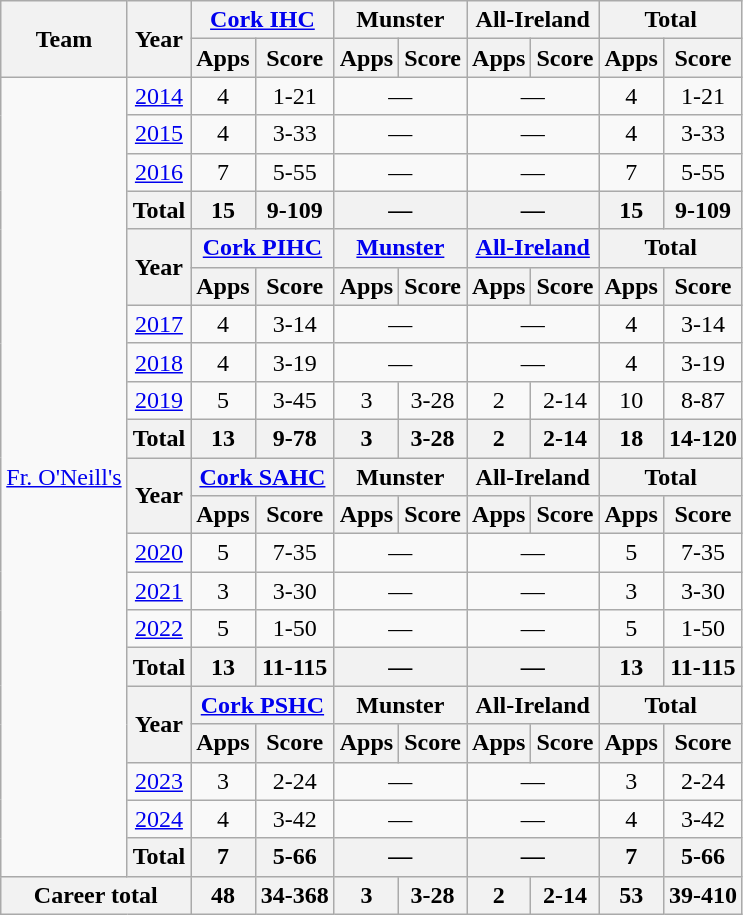<table class="wikitable" style="text-align:center">
<tr>
<th rowspan="2">Team</th>
<th rowspan="2">Year</th>
<th colspan="2"><a href='#'>Cork IHC</a></th>
<th colspan="2">Munster</th>
<th colspan="2">All-Ireland</th>
<th colspan="2">Total</th>
</tr>
<tr>
<th>Apps</th>
<th>Score</th>
<th>Apps</th>
<th>Score</th>
<th>Apps</th>
<th>Score</th>
<th>Apps</th>
<th>Score</th>
</tr>
<tr>
<td rowspan="21"><a href='#'>Fr. O'Neill's</a></td>
<td><a href='#'>2014</a></td>
<td>4</td>
<td>1-21</td>
<td colspan=2>—</td>
<td colspan=2>—</td>
<td>4</td>
<td>1-21</td>
</tr>
<tr>
<td><a href='#'>2015</a></td>
<td>4</td>
<td>3-33</td>
<td colspan=2>—</td>
<td colspan=2>—</td>
<td>4</td>
<td>3-33</td>
</tr>
<tr>
<td><a href='#'>2016</a></td>
<td>7</td>
<td>5-55</td>
<td colspan=2>—</td>
<td colspan=2>—</td>
<td>7</td>
<td>5-55</td>
</tr>
<tr>
<th>Total</th>
<th>15</th>
<th>9-109</th>
<th colspan=2>—</th>
<th colspan=2>—</th>
<th>15</th>
<th>9-109</th>
</tr>
<tr>
<th rowspan=2>Year</th>
<th colspan=2><a href='#'>Cork PIHC</a></th>
<th colspan=2><a href='#'>Munster</a></th>
<th colspan=2><a href='#'>All-Ireland</a></th>
<th colspan=2>Total</th>
</tr>
<tr>
<th>Apps</th>
<th>Score</th>
<th>Apps</th>
<th>Score</th>
<th>Apps</th>
<th>Score</th>
<th>Apps</th>
<th>Score</th>
</tr>
<tr>
<td><a href='#'>2017</a></td>
<td>4</td>
<td>3-14</td>
<td colspan=2>—</td>
<td colspan=2>—</td>
<td>4</td>
<td>3-14</td>
</tr>
<tr>
<td><a href='#'>2018</a></td>
<td>4</td>
<td>3-19</td>
<td colspan=2>—</td>
<td colspan=2>—</td>
<td>4</td>
<td>3-19</td>
</tr>
<tr>
<td><a href='#'>2019</a></td>
<td>5</td>
<td>3-45</td>
<td>3</td>
<td>3-28</td>
<td>2</td>
<td>2-14</td>
<td>10</td>
<td>8-87</td>
</tr>
<tr>
<th>Total</th>
<th>13</th>
<th>9-78</th>
<th>3</th>
<th>3-28</th>
<th>2</th>
<th>2-14</th>
<th>18</th>
<th>14-120</th>
</tr>
<tr>
<th rowspan=2>Year</th>
<th colspan=2><a href='#'>Cork SAHC</a></th>
<th colspan=2>Munster</th>
<th colspan=2>All-Ireland</th>
<th colspan=2>Total</th>
</tr>
<tr>
<th>Apps</th>
<th>Score</th>
<th>Apps</th>
<th>Score</th>
<th>Apps</th>
<th>Score</th>
<th>Apps</th>
<th>Score</th>
</tr>
<tr>
<td><a href='#'>2020</a></td>
<td>5</td>
<td>7-35</td>
<td colspan=2>—</td>
<td colspan=2>—</td>
<td>5</td>
<td>7-35</td>
</tr>
<tr>
<td><a href='#'>2021</a></td>
<td>3</td>
<td>3-30</td>
<td colspan=2>—</td>
<td colspan=2>—</td>
<td>3</td>
<td>3-30</td>
</tr>
<tr>
<td><a href='#'>2022</a></td>
<td>5</td>
<td>1-50</td>
<td colspan=2>—</td>
<td colspan=2>—</td>
<td>5</td>
<td>1-50</td>
</tr>
<tr>
<th>Total</th>
<th>13</th>
<th>11-115</th>
<th colspan=2>—</th>
<th colspan=2>—</th>
<th>13</th>
<th>11-115</th>
</tr>
<tr>
<th rowspan=2>Year</th>
<th colspan=2><a href='#'>Cork PSHC</a></th>
<th colspan=2>Munster</th>
<th colspan=2>All-Ireland</th>
<th colspan=2>Total</th>
</tr>
<tr>
<th>Apps</th>
<th>Score</th>
<th>Apps</th>
<th>Score</th>
<th>Apps</th>
<th>Score</th>
<th>Apps</th>
<th>Score</th>
</tr>
<tr>
<td><a href='#'>2023</a></td>
<td>3</td>
<td>2-24</td>
<td colspan=2>—</td>
<td colspan=2>—</td>
<td>3</td>
<td>2-24</td>
</tr>
<tr>
<td><a href='#'>2024</a></td>
<td>4</td>
<td>3-42</td>
<td colspan=2>—</td>
<td colspan=2>—</td>
<td>4</td>
<td>3-42</td>
</tr>
<tr>
<th>Total</th>
<th>7</th>
<th>5-66</th>
<th colspan=2>—</th>
<th colspan=2>—</th>
<th>7</th>
<th>5-66</th>
</tr>
<tr>
<th colspan="2">Career total</th>
<th>48</th>
<th>34-368</th>
<th>3</th>
<th>3-28</th>
<th>2</th>
<th>2-14</th>
<th>53</th>
<th>39-410</th>
</tr>
</table>
